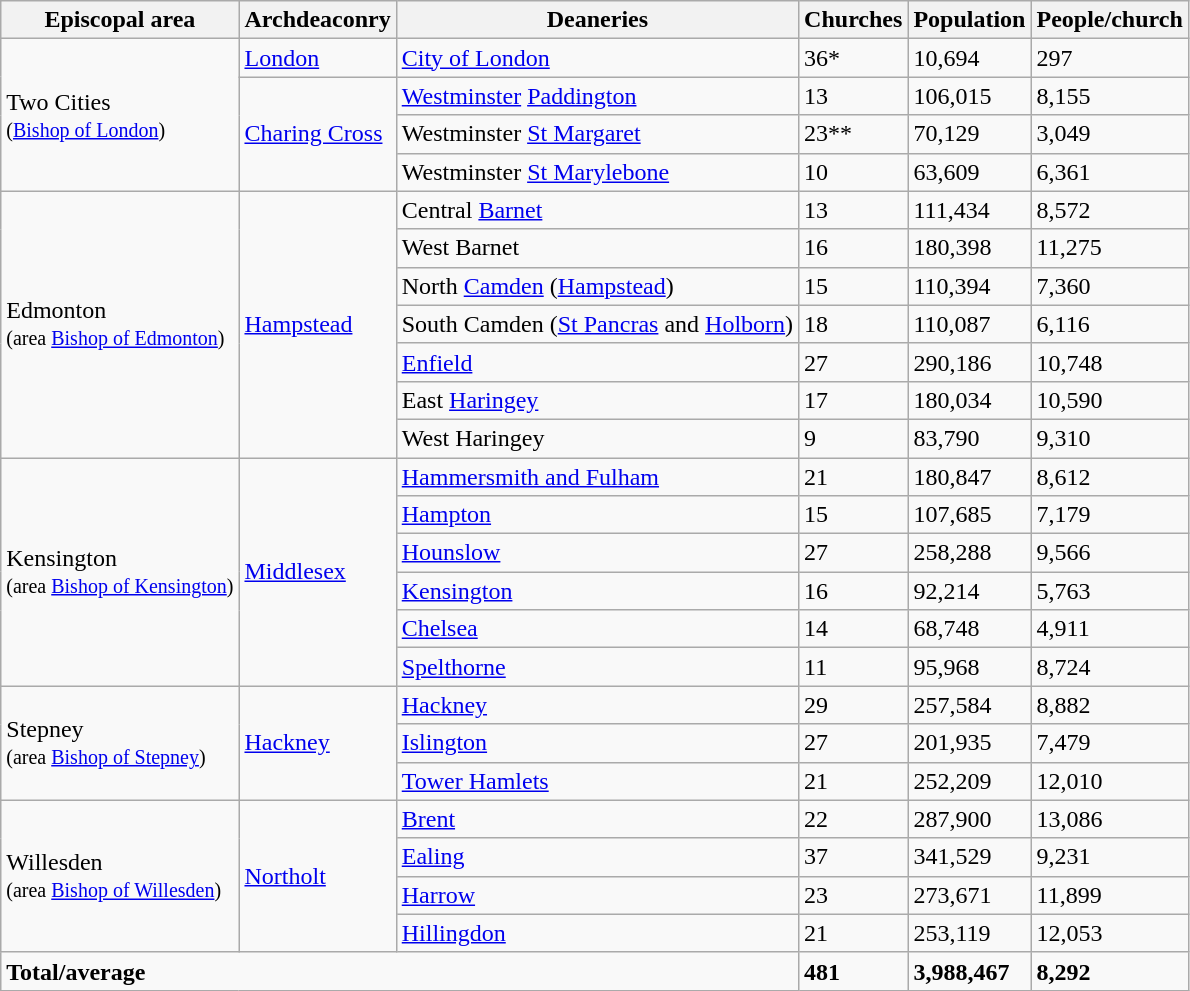<table class="wikitable sortable">
<tr>
<th>Episcopal area</th>
<th>Archdeaconry</th>
<th>Deaneries</th>
<th>Churches</th>
<th>Population</th>
<th>People/church</th>
</tr>
<tr>
<td rowspan="4">Two Cities<br><small>(<a href='#'>Bishop of London</a>)</small></td>
<td><a href='#'>London</a></td>
<td><a href='#'>City of London</a></td>
<td>36*</td>
<td>10,694</td>
<td>297</td>
</tr>
<tr>
<td rowspan="3"><a href='#'>Charing Cross</a></td>
<td><a href='#'>Westminster</a> <a href='#'>Paddington</a></td>
<td>13</td>
<td>106,015</td>
<td>8,155</td>
</tr>
<tr>
<td>Westminster <a href='#'>St Margaret</a></td>
<td>23**</td>
<td>70,129</td>
<td>3,049</td>
</tr>
<tr>
<td>Westminster <a href='#'>St Marylebone</a></td>
<td>10</td>
<td>63,609</td>
<td>6,361</td>
</tr>
<tr>
<td rowspan="7">Edmonton<br><small>(area <a href='#'>Bishop of Edmonton</a>)</small></td>
<td rowspan="7"><a href='#'>Hampstead</a></td>
<td>Central <a href='#'>Barnet</a></td>
<td>13</td>
<td>111,434</td>
<td>8,572</td>
</tr>
<tr>
<td>West Barnet</td>
<td>16</td>
<td>180,398</td>
<td>11,275</td>
</tr>
<tr>
<td>North <a href='#'>Camden</a> (<a href='#'>Hampstead</a>)</td>
<td>15</td>
<td>110,394</td>
<td>7,360</td>
</tr>
<tr>
<td>South Camden (<a href='#'>St Pancras</a> and <a href='#'>Holborn</a>)</td>
<td>18</td>
<td>110,087</td>
<td>6,116</td>
</tr>
<tr>
<td><a href='#'>Enfield</a></td>
<td>27</td>
<td>290,186</td>
<td>10,748</td>
</tr>
<tr>
<td>East <a href='#'>Haringey</a></td>
<td>17</td>
<td>180,034</td>
<td>10,590</td>
</tr>
<tr>
<td>West Haringey</td>
<td>9</td>
<td>83,790</td>
<td>9,310</td>
</tr>
<tr>
<td rowspan="6">Kensington<br><small>(area <a href='#'>Bishop of Kensington</a>)</small></td>
<td rowspan="6"><a href='#'>Middlesex</a></td>
<td><a href='#'>Hammersmith and Fulham</a></td>
<td>21</td>
<td>180,847</td>
<td>8,612</td>
</tr>
<tr>
<td><a href='#'>Hampton</a></td>
<td>15</td>
<td>107,685</td>
<td>7,179</td>
</tr>
<tr>
<td><a href='#'>Hounslow</a></td>
<td>27</td>
<td>258,288</td>
<td>9,566</td>
</tr>
<tr>
<td><a href='#'>Kensington</a></td>
<td>16</td>
<td>92,214</td>
<td>5,763</td>
</tr>
<tr>
<td><a href='#'>Chelsea</a></td>
<td>14</td>
<td>68,748</td>
<td>4,911</td>
</tr>
<tr>
<td><a href='#'>Spelthorne</a></td>
<td>11</td>
<td>95,968</td>
<td>8,724</td>
</tr>
<tr>
<td rowspan="3">Stepney<br><small>(area <a href='#'>Bishop of Stepney</a>)</small></td>
<td rowspan="3"><a href='#'>Hackney</a></td>
<td><a href='#'>Hackney</a></td>
<td>29</td>
<td>257,584</td>
<td>8,882</td>
</tr>
<tr>
<td><a href='#'>Islington</a></td>
<td>27</td>
<td>201,935</td>
<td>7,479</td>
</tr>
<tr>
<td><a href='#'>Tower Hamlets</a></td>
<td>21</td>
<td>252,209</td>
<td>12,010</td>
</tr>
<tr>
<td rowspan="4">Willesden<br><small>(area <a href='#'>Bishop of Willesden</a>)</small></td>
<td rowspan="4"><a href='#'>Northolt</a></td>
<td><a href='#'>Brent</a></td>
<td>22</td>
<td>287,900</td>
<td>13,086</td>
</tr>
<tr>
<td><a href='#'>Ealing</a></td>
<td>37</td>
<td>341,529</td>
<td>9,231</td>
</tr>
<tr>
<td><a href='#'>Harrow</a></td>
<td>23</td>
<td>273,671</td>
<td>11,899</td>
</tr>
<tr>
<td><a href='#'>Hillingdon</a></td>
<td>21</td>
<td>253,119</td>
<td>12,053</td>
</tr>
<tr>
<td colspan="3"><strong>Total/average</strong></td>
<td><strong>481</strong></td>
<td><strong>3,988,467</strong></td>
<td><strong>8,292</strong></td>
</tr>
</table>
